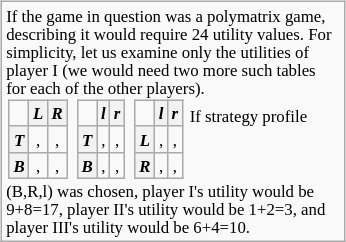<table align="right" border="1" cellpadding="3" cellspacing="0" width="230px" style="margin: 1em 1em 1em 1em; background: #f9f9f9; border: 1px #aaa solid; border-collapse: collapse; font-size: 70%;">
<tr>
<td>If the game in question was a polymatrix game, describing it would require 24 utility values. For simplicity, let us examine only the utilities of player I (we would need two more such tables for each of the other players).<br><table border="1" cellpadding="2" cellspacing="0" style="margin:0.15em; border:1px #aaa solid; border-collapse:collapse; display:inline-table;" class="wikitable">
<tr>
<td></td>
<th align="center"><em>L</em></th>
<th align="center"><em>R</em></th>
</tr>
<tr>
<th align="center"><em>T</em></th>
<td align="center">, </td>
<td align="center">, </td>
</tr>
<tr>
<th align="center"><em>B</em></th>
<td align="center">, </td>
<td align="center">, </td>
</tr>
</table>
<table border="1" cellpadding="2" cellspacing="0" style="margin:0.15em; border:1px #aaa solid; border-collapse:collapse; display:inline-table;" class="wikitable">
<tr>
<td></td>
<th align="center"><em>l</em></th>
<th align="center"><em>r</em></th>
</tr>
<tr>
<th align="center"><em>T</em></th>
<td align="center">, </td>
<td align="center">, </td>
</tr>
<tr>
<th align="center"><em>B</em></th>
<td align="center">, </td>
<td align="center">, </td>
</tr>
</table>
<table border="1" cellpadding="2" cellspacing="0" style="margin:0.15em; border:1px #aaa solid; border-collapse:collapse; display:inline-table;" class="wikitable">
<tr>
<td></td>
<th align="center"><em>l</em></th>
<th align="center"><em>r</em></th>
</tr>
<tr>
<th align="center"><em>L</em></th>
<td align="center">, </td>
<td align="center">, </td>
</tr>
<tr>
<th align="center"><em>R</em></th>
<td align="center">, </td>
<td align="center">, </td>
</tr>
</table>
If strategy profile (B,R,l) was chosen, player I's utility would be 9+8=17, player II's utility would be 1+2=3, and player III's utility would be 6+4=10.</td>
</tr>
</table>
